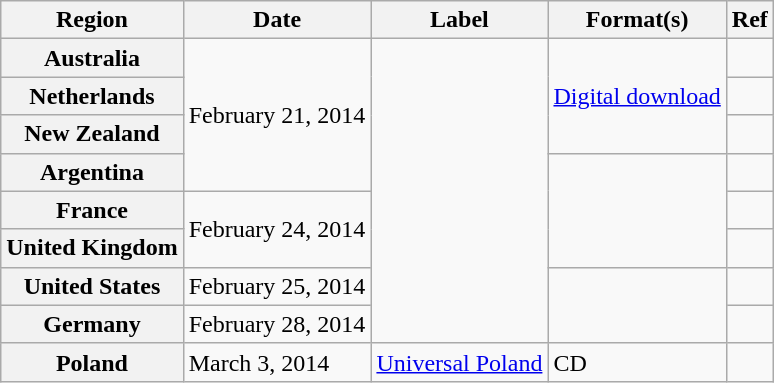<table class="wikitable plainrowheaders">
<tr>
<th scope="col">Region</th>
<th scope="col">Date</th>
<th scope="col">Label</th>
<th scope="col">Format(s)</th>
<th scope="col">Ref</th>
</tr>
<tr>
<th scope="row">Australia</th>
<td rowspan="4">February 21, 2014</td>
<td rowspan="8"></td>
<td rowspan="3"><a href='#'>Digital download</a></td>
<td style="text-align: center;"></td>
</tr>
<tr>
<th scope="row">Netherlands</th>
<td style="text-align: center;"></td>
</tr>
<tr>
<th scope="row">New Zealand</th>
<td style="text-align: center;"></td>
</tr>
<tr>
<th scope="row">Argentina</th>
<td rowspan="3"></td>
<td style="text-align: center;"></td>
</tr>
<tr>
<th scope="row">France</th>
<td rowspan="2">February 24, 2014</td>
<td style="text-align: center;"></td>
</tr>
<tr>
<th scope="row">United Kingdom</th>
<td style="text-align: center;"></td>
</tr>
<tr>
<th scope="row">United States</th>
<td>February 25, 2014</td>
<td rowspan="2"></td>
<td style="text-align: center;"></td>
</tr>
<tr>
<th scope="row">Germany</th>
<td>February 28, 2014</td>
<td style="text-align: center;"></td>
</tr>
<tr>
<th scope="row">Poland</th>
<td>March 3, 2014</td>
<td><a href='#'>Universal Poland</a></td>
<td>CD</td>
<td style="text-align: center;"></td>
</tr>
</table>
